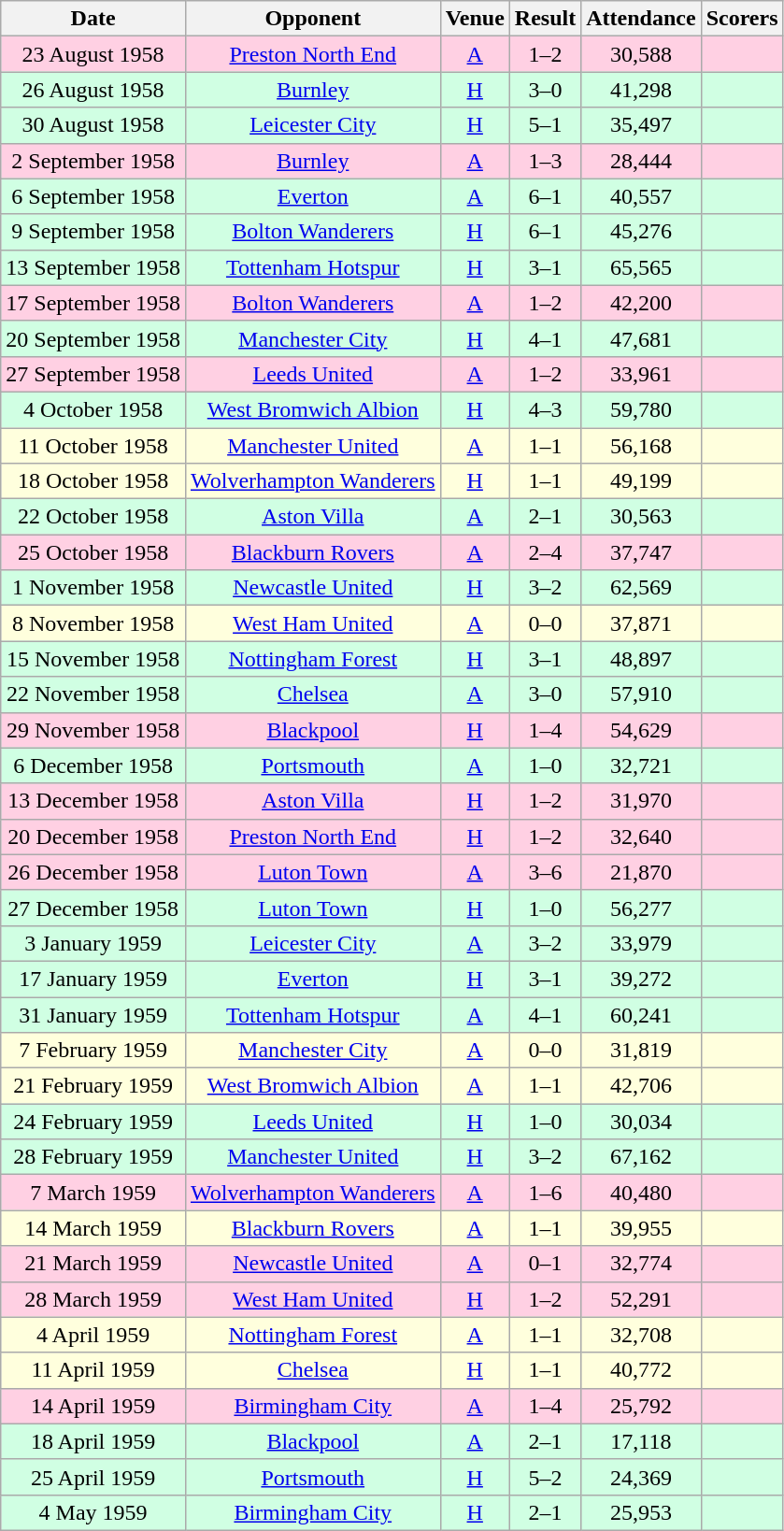<table class="wikitable sortable" style="text-align:center;">
<tr>
<th>Date</th>
<th>Opponent</th>
<th>Venue</th>
<th>Result</th>
<th>Attendance</th>
<th>Scorers</th>
</tr>
<tr style="background:#ffd0e3;">
<td>23 August 1958</td>
<td><a href='#'>Preston North End</a></td>
<td><a href='#'>A</a></td>
<td>1–2</td>
<td>30,588</td>
<td></td>
</tr>
<tr style="background:#d0ffe3;">
<td>26 August 1958</td>
<td><a href='#'>Burnley</a></td>
<td><a href='#'>H</a></td>
<td>3–0</td>
<td>41,298</td>
<td></td>
</tr>
<tr style="background:#d0ffe3;">
<td>30 August 1958</td>
<td><a href='#'>Leicester City</a></td>
<td><a href='#'>H</a></td>
<td>5–1</td>
<td>35,497</td>
<td></td>
</tr>
<tr style="background:#ffd0e3;">
<td>2 September 1958</td>
<td><a href='#'>Burnley</a></td>
<td><a href='#'>A</a></td>
<td>1–3</td>
<td>28,444</td>
<td></td>
</tr>
<tr style="background:#d0ffe3;">
<td>6 September 1958</td>
<td><a href='#'>Everton</a></td>
<td><a href='#'>A</a></td>
<td>6–1</td>
<td>40,557</td>
<td></td>
</tr>
<tr style="background:#d0ffe3;">
<td>9 September 1958</td>
<td><a href='#'>Bolton Wanderers</a></td>
<td><a href='#'>H</a></td>
<td>6–1</td>
<td>45,276</td>
<td></td>
</tr>
<tr style="background:#d0ffe3;">
<td>13 September 1958</td>
<td><a href='#'>Tottenham Hotspur</a></td>
<td><a href='#'>H</a></td>
<td>3–1</td>
<td>65,565</td>
<td></td>
</tr>
<tr style="background:#ffd0e3;">
<td>17 September 1958</td>
<td><a href='#'>Bolton Wanderers</a></td>
<td><a href='#'>A</a></td>
<td>1–2</td>
<td>42,200</td>
<td></td>
</tr>
<tr style="background:#d0ffe3;">
<td>20 September 1958</td>
<td><a href='#'>Manchester City</a></td>
<td><a href='#'>H</a></td>
<td>4–1</td>
<td>47,681</td>
<td></td>
</tr>
<tr style="background:#ffd0e3;">
<td>27 September 1958</td>
<td><a href='#'>Leeds United</a></td>
<td><a href='#'>A</a></td>
<td>1–2</td>
<td>33,961</td>
<td></td>
</tr>
<tr style="background:#d0ffe3;">
<td>4 October 1958</td>
<td><a href='#'>West Bromwich Albion</a></td>
<td><a href='#'>H</a></td>
<td>4–3</td>
<td>59,780</td>
<td></td>
</tr>
<tr style="background:#ffffdd;">
<td>11 October 1958</td>
<td><a href='#'>Manchester United</a></td>
<td><a href='#'>A</a></td>
<td>1–1</td>
<td>56,168</td>
<td></td>
</tr>
<tr style="background:#ffffdd;">
<td>18 October 1958</td>
<td><a href='#'>Wolverhampton Wanderers</a></td>
<td><a href='#'>H</a></td>
<td>1–1</td>
<td>49,199</td>
<td></td>
</tr>
<tr style="background:#d0ffe3;">
<td>22 October 1958</td>
<td><a href='#'>Aston Villa</a></td>
<td><a href='#'>A</a></td>
<td>2–1</td>
<td>30,563</td>
<td></td>
</tr>
<tr style="background:#ffd0e3;">
<td>25 October 1958</td>
<td><a href='#'>Blackburn Rovers</a></td>
<td><a href='#'>A</a></td>
<td>2–4</td>
<td>37,747</td>
<td></td>
</tr>
<tr style="background:#d0ffe3;">
<td>1 November 1958</td>
<td><a href='#'>Newcastle United</a></td>
<td><a href='#'>H</a></td>
<td>3–2</td>
<td>62,569</td>
<td></td>
</tr>
<tr style="background:#ffffdd;">
<td>8 November 1958</td>
<td><a href='#'>West Ham United</a></td>
<td><a href='#'>A</a></td>
<td>0–0</td>
<td>37,871</td>
<td></td>
</tr>
<tr style="background:#d0ffe3;">
<td>15 November 1958</td>
<td><a href='#'>Nottingham Forest</a></td>
<td><a href='#'>H</a></td>
<td>3–1</td>
<td>48,897</td>
<td></td>
</tr>
<tr style="background:#d0ffe3;">
<td>22 November 1958</td>
<td><a href='#'>Chelsea</a></td>
<td><a href='#'>A</a></td>
<td>3–0</td>
<td>57,910</td>
<td></td>
</tr>
<tr style="background:#ffd0e3;">
<td>29 November 1958</td>
<td><a href='#'>Blackpool</a></td>
<td><a href='#'>H</a></td>
<td>1–4</td>
<td>54,629</td>
<td></td>
</tr>
<tr style="background:#d0ffe3;">
<td>6 December 1958</td>
<td><a href='#'>Portsmouth</a></td>
<td><a href='#'>A</a></td>
<td>1–0</td>
<td>32,721</td>
<td></td>
</tr>
<tr style="background:#ffd0e3;">
<td>13 December 1958</td>
<td><a href='#'>Aston Villa</a></td>
<td><a href='#'>H</a></td>
<td>1–2</td>
<td>31,970</td>
<td></td>
</tr>
<tr style="background:#ffd0e3;">
<td>20 December 1958</td>
<td><a href='#'>Preston North End</a></td>
<td><a href='#'>H</a></td>
<td>1–2</td>
<td>32,640</td>
<td></td>
</tr>
<tr style="background:#ffd0e3;">
<td>26 December 1958</td>
<td><a href='#'>Luton Town</a></td>
<td><a href='#'>A</a></td>
<td>3–6</td>
<td>21,870</td>
<td></td>
</tr>
<tr style="background:#d0ffe3;">
<td>27 December 1958</td>
<td><a href='#'>Luton Town</a></td>
<td><a href='#'>H</a></td>
<td>1–0</td>
<td>56,277</td>
<td></td>
</tr>
<tr style="background:#d0ffe3;">
<td>3 January 1959</td>
<td><a href='#'>Leicester City</a></td>
<td><a href='#'>A</a></td>
<td>3–2</td>
<td>33,979</td>
<td></td>
</tr>
<tr style="background:#d0ffe3;">
<td>17 January 1959</td>
<td><a href='#'>Everton</a></td>
<td><a href='#'>H</a></td>
<td>3–1</td>
<td>39,272</td>
<td></td>
</tr>
<tr style="background:#d0ffe3;">
<td>31 January 1959</td>
<td><a href='#'>Tottenham Hotspur</a></td>
<td><a href='#'>A</a></td>
<td>4–1</td>
<td>60,241</td>
<td></td>
</tr>
<tr style="background:#ffffdd;">
<td>7 February 1959</td>
<td><a href='#'>Manchester City</a></td>
<td><a href='#'>A</a></td>
<td>0–0</td>
<td>31,819</td>
<td></td>
</tr>
<tr style="background:#ffffdd;">
<td>21 February 1959</td>
<td><a href='#'>West Bromwich Albion</a></td>
<td><a href='#'>A</a></td>
<td>1–1</td>
<td>42,706</td>
<td></td>
</tr>
<tr style="background:#d0ffe3;">
<td>24 February 1959</td>
<td><a href='#'>Leeds United</a></td>
<td><a href='#'>H</a></td>
<td>1–0</td>
<td>30,034</td>
<td></td>
</tr>
<tr style="background:#d0ffe3;">
<td>28 February 1959</td>
<td><a href='#'>Manchester United</a></td>
<td><a href='#'>H</a></td>
<td>3–2</td>
<td>67,162</td>
<td></td>
</tr>
<tr style="background:#ffd0e3;">
<td>7 March 1959</td>
<td><a href='#'>Wolverhampton Wanderers</a></td>
<td><a href='#'>A</a></td>
<td>1–6</td>
<td>40,480</td>
<td></td>
</tr>
<tr style="background:#ffffdd;">
<td>14 March 1959</td>
<td><a href='#'>Blackburn Rovers</a></td>
<td><a href='#'>A</a></td>
<td>1–1</td>
<td>39,955</td>
<td></td>
</tr>
<tr style="background:#ffd0e3;">
<td>21 March 1959</td>
<td><a href='#'>Newcastle United</a></td>
<td><a href='#'>A</a></td>
<td>0–1</td>
<td>32,774</td>
<td></td>
</tr>
<tr style="background:#ffd0e3;">
<td>28 March 1959</td>
<td><a href='#'>West Ham United</a></td>
<td><a href='#'>H</a></td>
<td>1–2</td>
<td>52,291</td>
<td></td>
</tr>
<tr style="background:#ffffdd;">
<td>4 April 1959</td>
<td><a href='#'>Nottingham Forest</a></td>
<td><a href='#'>A</a></td>
<td>1–1</td>
<td>32,708</td>
<td></td>
</tr>
<tr style="background:#ffffdd;">
<td>11 April 1959</td>
<td><a href='#'>Chelsea</a></td>
<td><a href='#'>H</a></td>
<td>1–1</td>
<td>40,772</td>
<td></td>
</tr>
<tr style="background:#ffd0e3;">
<td>14 April 1959</td>
<td><a href='#'>Birmingham City</a></td>
<td><a href='#'>A</a></td>
<td>1–4</td>
<td>25,792</td>
<td></td>
</tr>
<tr style="background:#d0ffe3;">
<td>18 April 1959</td>
<td><a href='#'>Blackpool</a></td>
<td><a href='#'>A</a></td>
<td>2–1</td>
<td>17,118</td>
<td></td>
</tr>
<tr style="background:#d0ffe3;">
<td>25 April 1959</td>
<td><a href='#'>Portsmouth</a></td>
<td><a href='#'>H</a></td>
<td>5–2</td>
<td>24,369</td>
<td></td>
</tr>
<tr style="background:#d0ffe3;">
<td>4 May 1959</td>
<td><a href='#'>Birmingham City</a></td>
<td><a href='#'>H</a></td>
<td>2–1</td>
<td>25,953</td>
<td></td>
</tr>
</table>
